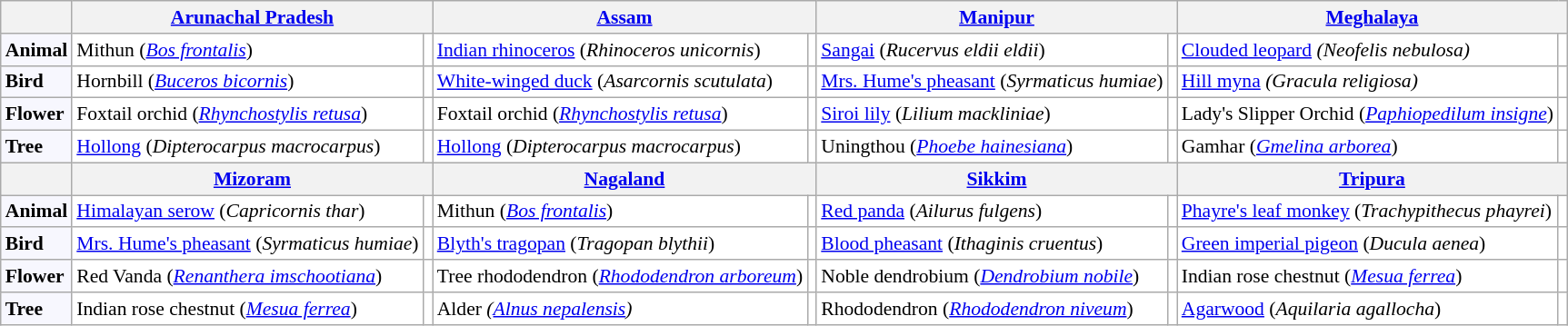<table class="wikitable" style="background:#fff;font-size:0.9em;">
<tr>
<th></th>
<th colspan="2"><strong><a href='#'>Arunachal Pradesh</a></strong></th>
<th colspan="2"><strong><a href='#'>Assam</a></strong></th>
<th colspan="2"><strong><a href='#'>Manipur</a></strong></th>
<th colspan="2"><strong><a href='#'>Meghalaya</a></strong></th>
</tr>
<tr>
<td style="background:#f7f7fe;"><strong>Animal</strong></td>
<td>Mithun (<em><a href='#'>Bos frontalis</a></em>)</td>
<td></td>
<td><a href='#'>Indian rhinoceros</a> (<em>Rhinoceros unicornis</em>)</td>
<td></td>
<td><a href='#'>Sangai</a> (<em>Rucervus eldii eldii</em>)</td>
<td></td>
<td><a href='#'>Clouded leopard</a> <em>(Neofelis nebulosa)</em></td>
<td></td>
</tr>
<tr>
<td style="background:#f7f7fe;"><strong>Bird</strong></td>
<td>Hornbill (<em><a href='#'>Buceros bicornis</a></em>)</td>
<td></td>
<td><a href='#'>White-winged duck</a> (<em>Asarcornis scutulata</em>)</td>
<td></td>
<td><a href='#'>Mrs. Hume's pheasant</a> (<em>Syrmaticus humiae</em>)</td>
<td></td>
<td><a href='#'>Hill myna</a> <em>(Gracula religiosa)</em></td>
<td></td>
</tr>
<tr>
<td style="background:#f7f7fe;"><strong>Flower</strong></td>
<td>Foxtail orchid (<em><a href='#'>Rhynchostylis retusa</a></em>)</td>
<td></td>
<td>Foxtail orchid (<em><a href='#'>Rhynchostylis retusa</a></em>)</td>
<td></td>
<td><a href='#'>Siroi lily</a> (<em>Lilium mackliniae</em>)</td>
<td></td>
<td>Lady's Slipper Orchid (<em><a href='#'>Paphiopedilum insigne</a></em>)</td>
<td></td>
</tr>
<tr>
<td style="background:#f7f7fe;"><strong>Tree</strong></td>
<td><a href='#'>Hollong</a> (<em>Dipterocarpus macrocarpus</em>)</td>
<td></td>
<td><a href='#'>Hollong</a> (<em>Dipterocarpus macrocarpus</em>)</td>
<td></td>
<td>Uningthou (<em><a href='#'>Phoebe hainesiana</a></em>)</td>
<td></td>
<td>Gamhar (<em><a href='#'>Gmelina arborea</a></em>)</td>
<td></td>
</tr>
<tr>
<th></th>
<th colspan="2"><strong><a href='#'>Mizoram</a></strong></th>
<th colspan="2"><strong><a href='#'>Nagaland</a></strong></th>
<th colspan="2"><strong><a href='#'>Sikkim</a></strong></th>
<th colspan="2"><strong><a href='#'>Tripura</a></strong></th>
</tr>
<tr>
<td style="background:#f7f7fe;"><strong>Animal</strong></td>
<td><a href='#'>Himalayan serow</a> (<em>Capricornis thar</em>)</td>
<td></td>
<td>Mithun (<em><a href='#'>Bos frontalis</a></em>)</td>
<td></td>
<td><a href='#'>Red panda</a> (<em>Ailurus fulgens</em>)</td>
<td></td>
<td><a href='#'>Phayre's leaf monkey</a> (<em>Trachypithecus phayrei</em>)</td>
<td></td>
</tr>
<tr>
<td style="background:#f7f7fe;"><strong>Bird</strong></td>
<td><a href='#'>Mrs. Hume's pheasant</a> (<em>Syrmaticus humiae</em>)</td>
<td></td>
<td><a href='#'>Blyth's tragopan</a> (<em>Tragopan blythii</em>)</td>
<td></td>
<td><a href='#'>Blood pheasant</a> (<em>Ithaginis cruentus</em>)</td>
<td></td>
<td><a href='#'>Green imperial pigeon</a> (<em>Ducula aenea</em>)</td>
<td></td>
</tr>
<tr>
<td style="background:#f7f7fe;"><strong>Flower</strong></td>
<td>Red Vanda (<em><a href='#'>Renanthera imschootiana</a></em>)</td>
<td></td>
<td>Tree rhododendron (<em><a href='#'>Rhododendron arboreum</a></em>)</td>
<td></td>
<td>Noble dendrobium (<em><a href='#'>Dendrobium nobile</a></em>)</td>
<td></td>
<td>Indian rose chestnut (<em><a href='#'>Mesua ferrea</a></em>)</td>
<td></td>
</tr>
<tr>
<td style="background:#f7f7fe;"><strong>Tree</strong></td>
<td>Indian rose chestnut (<em><a href='#'>Mesua ferrea</a></em>)</td>
<td></td>
<td>Alder <em>(<a href='#'>Alnus nepalensis</a>)</em></td>
<td></td>
<td>Rhododendron (<em><a href='#'>Rhododendron niveum</a></em>)</td>
<td></td>
<td><a href='#'>Agarwood</a> (<em>Aquilaria agallocha</em>)</td>
<td></td>
</tr>
</table>
